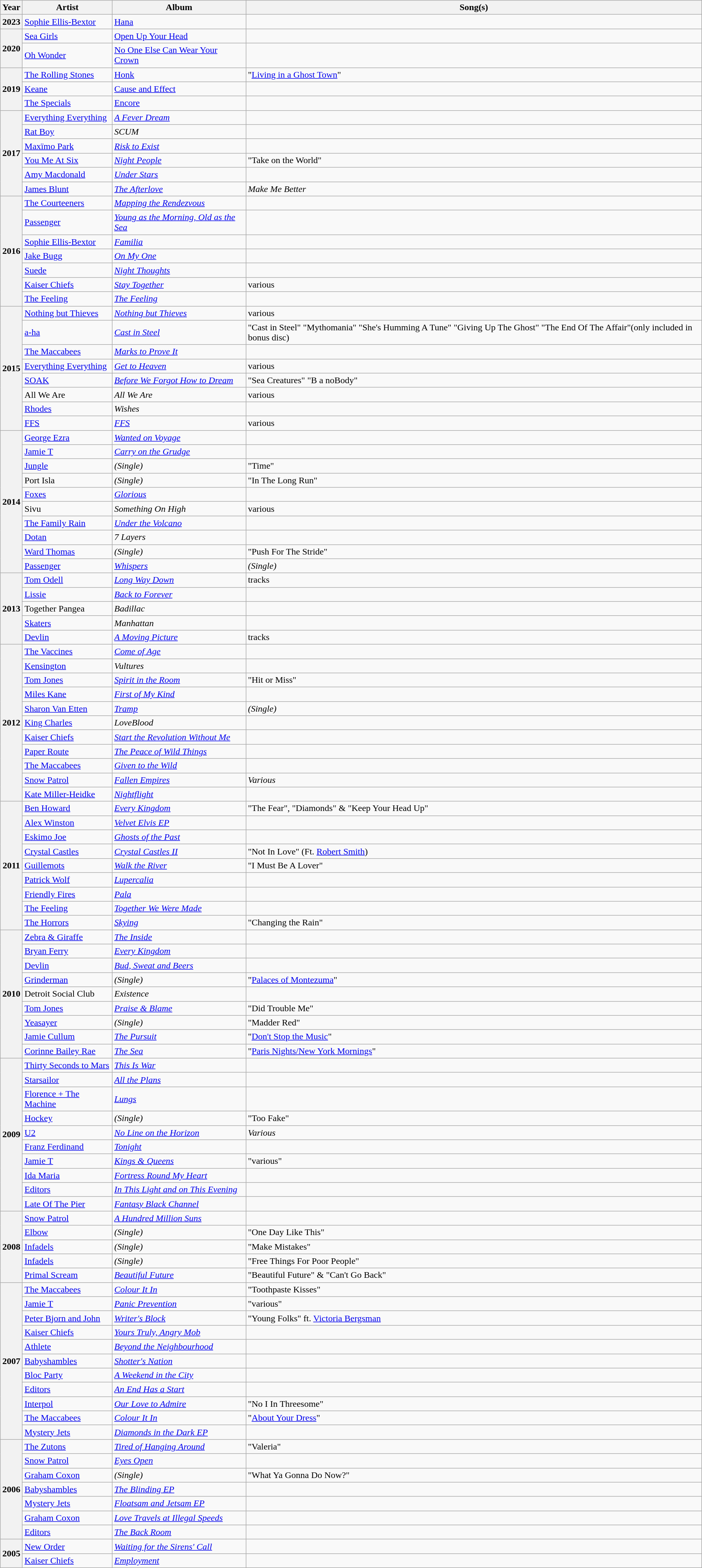<table class="wikitable plainrowheaders">
<tr>
<th scope="col">Year</th>
<th scope="col">Artist</th>
<th scope="col">Album</th>
<th scope="col">Song(s)</th>
</tr>
<tr>
<th rowspan="1">2023</th>
<td><a href='#'>Sophie Ellis-Bextor</a></td>
<td><a href='#'>Hana</a></td>
<td></td>
</tr>
<tr>
<th rowspan="2">2020</th>
<td><a href='#'>Sea Girls</a></td>
<td><a href='#'>Open Up Your Head</a></td>
<td></td>
</tr>
<tr>
<td><a href='#'>Oh Wonder</a></td>
<td><a href='#'>No One Else Can Wear Your Crown</a></td>
<td></td>
</tr>
<tr>
<th rowspan="3">2019</th>
<td><a href='#'>The Rolling Stones</a></td>
<td><a href='#'>Honk</a></td>
<td>"<a href='#'>Living in a Ghost Town</a>"</td>
</tr>
<tr>
<td><a href='#'>Keane</a></td>
<td><a href='#'>Cause and Effect</a></td>
<td></td>
</tr>
<tr>
<td><a href='#'>The Specials</a></td>
<td><a href='#'>Encore</a></td>
<td></td>
</tr>
<tr>
<th rowspan="6" scope="row"><strong>2017</strong></th>
<td><a href='#'>Everything Everything</a></td>
<td><em><a href='#'>A Fever Dream</a></em></td>
<td></td>
</tr>
<tr>
<td><a href='#'>Rat Boy</a></td>
<td><em>SCUM</em></td>
<td></td>
</tr>
<tr>
<td><a href='#'>Maxïmo Park</a></td>
<td><em><a href='#'>Risk to Exist</a></em></td>
<td></td>
</tr>
<tr>
<td><a href='#'>You Me At Six</a></td>
<td><em><a href='#'>Night People</a></em></td>
<td>"Take on the World"</td>
</tr>
<tr>
<td><a href='#'>Amy Macdonald</a></td>
<td><em><a href='#'>Under Stars</a></em></td>
<td></td>
</tr>
<tr>
<td><a href='#'>James Blunt</a></td>
<td><em><a href='#'>The Afterlove</a></em></td>
<td><em>Make Me Better</em></td>
</tr>
<tr>
<th scope="row" rowspan="7"><strong>2016</strong></th>
<td><a href='#'>The Courteeners</a></td>
<td><em><a href='#'>Mapping the Rendezvous</a></em></td>
<td></td>
</tr>
<tr>
<td><a href='#'>Passenger</a></td>
<td><em><a href='#'>Young as the Morning, Old as the Sea</a></em></td>
<td></td>
</tr>
<tr>
<td><a href='#'>Sophie Ellis-Bextor</a></td>
<td><em><a href='#'>Familia</a></em></td>
<td></td>
</tr>
<tr>
<td><a href='#'>Jake Bugg</a></td>
<td><em><a href='#'>On My One</a></em></td>
<td></td>
</tr>
<tr>
<td><a href='#'>Suede</a></td>
<td><em><a href='#'>Night Thoughts</a></em></td>
<td></td>
</tr>
<tr>
<td><a href='#'>Kaiser Chiefs</a></td>
<td><em><a href='#'>Stay Together</a></em></td>
<td>various</td>
</tr>
<tr>
<td><a href='#'>The Feeling</a></td>
<td><em><a href='#'>The Feeling</a></em></td>
<td></td>
</tr>
<tr>
<th scope="row" rowspan="8"><strong>2015</strong></th>
<td><a href='#'>Nothing but Thieves</a></td>
<td><a href='#'><em>Nothing but Thieves</em></a></td>
<td>various</td>
</tr>
<tr>
<td><a href='#'>a-ha</a></td>
<td><em><a href='#'>Cast in Steel</a></em></td>
<td>"Cast in Steel" "Mythomania" "She's Humming A Tune" "Giving Up The Ghost" "The End Of The Affair"(only included in bonus disc)</td>
</tr>
<tr>
<td><a href='#'>The Maccabees</a></td>
<td><em><a href='#'>Marks to Prove It</a></em></td>
<td></td>
</tr>
<tr>
<td><a href='#'>Everything Everything</a></td>
<td><em><a href='#'>Get to Heaven</a></em></td>
<td>various</td>
</tr>
<tr>
<td><a href='#'>SOAK</a></td>
<td><em><a href='#'>Before We Forgot How to Dream</a></em></td>
<td>"Sea Creatures" "B a noBody"</td>
</tr>
<tr>
<td>All We Are</td>
<td><em>All We Are</em></td>
<td>various</td>
</tr>
<tr>
<td><a href='#'>Rhodes</a></td>
<td><em>Wishes</em></td>
</tr>
<tr>
<td><a href='#'>FFS</a></td>
<td><em><a href='#'>FFS</a></em></td>
<td>various</td>
</tr>
<tr>
<th scope="row" rowspan="10"><strong>2014</strong></th>
<td><a href='#'>George Ezra</a></td>
<td><em><a href='#'>Wanted on Voyage</a></em></td>
<td></td>
</tr>
<tr>
<td><a href='#'>Jamie T</a></td>
<td><em><a href='#'>Carry on the Grudge</a></em></td>
<td></td>
</tr>
<tr>
<td><a href='#'>Jungle</a></td>
<td><em>(Single)</em></td>
<td>"Time"</td>
</tr>
<tr>
<td>Port Isla</td>
<td><em>(Single)</em></td>
<td>"In The Long Run"</td>
</tr>
<tr>
<td><a href='#'>Foxes</a></td>
<td><em><a href='#'>Glorious</a></em></td>
<td></td>
</tr>
<tr>
<td>Sivu</td>
<td><em>Something On High</em></td>
<td>various</td>
</tr>
<tr>
<td><a href='#'>The Family Rain</a></td>
<td><em><a href='#'>Under the Volcano</a></em></td>
<td></td>
</tr>
<tr>
<td><a href='#'>Dotan</a></td>
<td><em>7 Layers</em></td>
<td></td>
</tr>
<tr>
<td><a href='#'>Ward Thomas</a></td>
<td><em>(Single)</em></td>
<td>"Push For The Stride"</td>
</tr>
<tr>
<td><a href='#'>Passenger</a></td>
<td><em><a href='#'>Whispers</a></em></td>
<td><em>(Single)</em></td>
</tr>
<tr>
<th scope="row" rowspan="5"><strong>2013</strong></th>
<td><a href='#'>Tom Odell</a></td>
<td><em><a href='#'>Long Way Down</a></em></td>
<td>tracks</td>
</tr>
<tr>
<td><a href='#'>Lissie</a></td>
<td><em><a href='#'>Back to Forever</a></em></td>
<td></td>
</tr>
<tr>
<td>Together Pangea</td>
<td><em>Badillac</em></td>
<td></td>
</tr>
<tr>
<td><a href='#'>Skaters</a></td>
<td><em>Manhattan</em></td>
<td></td>
</tr>
<tr>
<td><a href='#'>Devlin</a></td>
<td><em><a href='#'>A Moving Picture</a></em></td>
<td>tracks</td>
</tr>
<tr>
<th scope="row" rowspan="11"><strong>2012</strong></th>
<td><a href='#'>The Vaccines</a></td>
<td><em><a href='#'>Come of Age</a></em></td>
<td></td>
</tr>
<tr>
<td><a href='#'>Kensington</a></td>
<td><em>Vultures</em></td>
</tr>
<tr>
<td><a href='#'>Tom Jones</a></td>
<td><em><a href='#'>Spirit in the Room</a></em></td>
<td>"Hit or Miss"</td>
</tr>
<tr>
<td><a href='#'>Miles Kane</a></td>
<td><em><a href='#'>First of My Kind</a></em></td>
<td></td>
</tr>
<tr>
<td><a href='#'>Sharon Van Etten</a></td>
<td><em><a href='#'>Tramp</a></em></td>
<td><em>(Single)</em></td>
</tr>
<tr>
<td><a href='#'>King Charles</a></td>
<td><em>LoveBlood</em></td>
<td></td>
</tr>
<tr>
<td><a href='#'>Kaiser Chiefs</a></td>
<td><em><a href='#'>Start the Revolution Without Me</a></em></td>
<td></td>
</tr>
<tr>
<td><a href='#'>Paper Route</a></td>
<td><em><a href='#'>The Peace of Wild Things</a></em></td>
<td></td>
</tr>
<tr>
<td><a href='#'>The Maccabees</a></td>
<td><em><a href='#'>Given to the Wild</a></em></td>
<td></td>
</tr>
<tr>
<td><a href='#'>Snow Patrol</a></td>
<td><em><a href='#'>Fallen Empires</a></em></td>
<td><em>Various</em></td>
</tr>
<tr>
<td><a href='#'>Kate Miller-Heidke</a></td>
<td><em><a href='#'>Nightflight</a></em></td>
<td></td>
</tr>
<tr>
<th scope="row" rowspan="9"><strong>2011</strong></th>
<td><a href='#'>Ben Howard</a></td>
<td><em><a href='#'>Every Kingdom</a></em></td>
<td>"The Fear", "Diamonds" & "Keep Your Head Up"</td>
</tr>
<tr>
<td><a href='#'>Alex Winston</a></td>
<td><em><a href='#'>Velvet Elvis EP</a></em></td>
<td></td>
</tr>
<tr>
<td><a href='#'>Eskimo Joe</a></td>
<td><em><a href='#'>Ghosts of the Past</a></em></td>
<td></td>
</tr>
<tr>
<td><a href='#'>Crystal Castles</a></td>
<td><em><a href='#'>Crystal Castles II</a></em></td>
<td>"Not In Love" (Ft. <a href='#'>Robert Smith</a>)</td>
</tr>
<tr>
<td><a href='#'>Guillemots</a></td>
<td><em><a href='#'>Walk the River</a></em></td>
<td>"I Must Be A Lover"</td>
</tr>
<tr>
<td><a href='#'>Patrick Wolf</a></td>
<td><em><a href='#'>Lupercalia</a></em></td>
<td></td>
</tr>
<tr>
<td><a href='#'>Friendly Fires</a></td>
<td><em><a href='#'>Pala</a></em></td>
<td></td>
</tr>
<tr>
<td><a href='#'>The Feeling</a></td>
<td><em><a href='#'>Together We Were Made</a></em></td>
<td></td>
</tr>
<tr>
<td><a href='#'>The Horrors</a></td>
<td><em><a href='#'>Skying</a></em></td>
<td>"Changing the Rain"</td>
</tr>
<tr>
<th scope="row" rowspan="9"><strong>2010</strong></th>
<td><a href='#'>Zebra & Giraffe</a></td>
<td><em><a href='#'>The Inside</a></em></td>
<td></td>
</tr>
<tr>
<td><a href='#'>Bryan Ferry</a></td>
<td><em><a href='#'>Every Kingdom</a></em></td>
<td></td>
</tr>
<tr>
<td><a href='#'>Devlin</a></td>
<td><em><a href='#'>Bud, Sweat and Beers</a></em></td>
<td></td>
</tr>
<tr>
<td><a href='#'>Grinderman</a></td>
<td><em>(Single)</em></td>
<td>"<a href='#'>Palaces of Montezuma</a>"</td>
</tr>
<tr>
<td>Detroit Social Club</td>
<td><em>Existence</em></td>
<td></td>
</tr>
<tr>
<td><a href='#'>Tom Jones</a></td>
<td><em><a href='#'>Praise & Blame</a></em></td>
<td>"Did Trouble Me"</td>
</tr>
<tr>
<td><a href='#'>Yeasayer</a></td>
<td><em>(Single)</em></td>
<td>"Madder Red"</td>
</tr>
<tr>
<td><a href='#'>Jamie Cullum</a></td>
<td><em><a href='#'>The Pursuit</a></em></td>
<td>"<a href='#'>Don't Stop the Music</a>"</td>
</tr>
<tr>
<td><a href='#'>Corinne Bailey Rae</a></td>
<td><em><a href='#'>The Sea</a></em></td>
<td>"<a href='#'>Paris Nights/New York Mornings</a>"</td>
</tr>
<tr>
<th scope="row" rowspan="10"><strong>2009</strong></th>
<td><a href='#'>Thirty Seconds to Mars</a></td>
<td><em><a href='#'>This Is War</a></em></td>
<td></td>
</tr>
<tr>
<td><a href='#'>Starsailor</a></td>
<td><em><a href='#'>All the Plans</a></em></td>
<td></td>
</tr>
<tr>
<td><a href='#'>Florence + The Machine</a></td>
<td><em><a href='#'>Lungs</a></em></td>
<td></td>
</tr>
<tr>
<td><a href='#'>Hockey</a></td>
<td><em>(Single)</em></td>
<td>"Too Fake"</td>
</tr>
<tr>
<td><a href='#'>U2</a></td>
<td><em><a href='#'>No Line on the Horizon</a></em></td>
<td><em>Various</em></td>
</tr>
<tr>
<td><a href='#'>Franz Ferdinand</a></td>
<td><em><a href='#'>Tonight</a></em></td>
<td></td>
</tr>
<tr>
<td><a href='#'>Jamie T</a></td>
<td><em><a href='#'>Kings & Queens</a></em></td>
<td>"various"</td>
</tr>
<tr>
<td><a href='#'>Ida Maria</a></td>
<td><em><a href='#'>Fortress Round My Heart</a></em></td>
<td></td>
</tr>
<tr>
<td><a href='#'>Editors</a></td>
<td><em><a href='#'>In This Light and on This Evening</a></em></td>
<td></td>
</tr>
<tr>
<td><a href='#'>Late Of The Pier</a></td>
<td><em><a href='#'>Fantasy Black Channel</a></em></td>
<td></td>
</tr>
<tr>
<th scope="row" rowspan="5"><strong>2008</strong></th>
<td><a href='#'>Snow Patrol</a></td>
<td><em><a href='#'>A Hundred Million Suns</a></em></td>
<td></td>
</tr>
<tr>
<td><a href='#'>Elbow</a></td>
<td><em>(Single)</em></td>
<td>"One Day Like This"</td>
</tr>
<tr>
<td><a href='#'>Infadels</a></td>
<td><em>(Single)</em></td>
<td>"Make Mistakes"</td>
</tr>
<tr>
<td><a href='#'>Infadels</a></td>
<td><em>(Single)</em></td>
<td>"Free Things For Poor People"</td>
</tr>
<tr>
<td><a href='#'>Primal Scream</a></td>
<td><em><a href='#'>Beautiful Future</a></em></td>
<td>"Beautiful Future" & "Can't Go Back"</td>
</tr>
<tr>
<th scope="row" rowspan="11"><strong>2007</strong></th>
<td><a href='#'>The Maccabees</a></td>
<td><em><a href='#'>Colour It In</a></em></td>
<td>"Toothpaste Kisses"</td>
</tr>
<tr>
<td><a href='#'>Jamie T</a></td>
<td><em><a href='#'>Panic Prevention</a></em></td>
<td>"various"</td>
</tr>
<tr>
<td><a href='#'>Peter Bjorn and John</a></td>
<td><em><a href='#'>Writer's Block</a></em></td>
<td>"Young Folks" ft. <a href='#'>Victoria Bergsman</a></td>
</tr>
<tr>
<td><a href='#'>Kaiser Chiefs</a></td>
<td><em><a href='#'>Yours Truly, Angry Mob</a></em></td>
<td></td>
</tr>
<tr>
<td><a href='#'>Athlete</a></td>
<td><em><a href='#'>Beyond the Neighbourhood</a></em></td>
<td></td>
</tr>
<tr>
<td><a href='#'>Babyshambles</a></td>
<td><em><a href='#'>Shotter's Nation</a></em></td>
<td></td>
</tr>
<tr>
<td><a href='#'>Bloc Party</a></td>
<td><em><a href='#'>A Weekend in the City</a></em></td>
<td></td>
</tr>
<tr>
<td><a href='#'>Editors</a></td>
<td><em><a href='#'>An End Has a Start</a></em></td>
<td></td>
</tr>
<tr>
<td><a href='#'>Interpol</a></td>
<td><em><a href='#'>Our Love to Admire</a></em></td>
<td>"No I In Threesome"</td>
</tr>
<tr>
<td><a href='#'>The Maccabees</a></td>
<td><em><a href='#'>Colour It In</a></em></td>
<td>"<a href='#'>About Your Dress</a>"</td>
</tr>
<tr>
<td><a href='#'>Mystery Jets</a></td>
<td><em><a href='#'>Diamonds in the Dark EP</a></em></td>
<td></td>
</tr>
<tr>
<th scope="row" rowspan="7"><strong>2006</strong></th>
<td><a href='#'>The Zutons</a></td>
<td><em><a href='#'>Tired of Hanging Around</a></em></td>
<td>"Valeria"</td>
</tr>
<tr>
<td><a href='#'>Snow Patrol</a></td>
<td><em><a href='#'>Eyes Open</a></em></td>
<td></td>
</tr>
<tr>
<td><a href='#'>Graham Coxon</a></td>
<td><em>(Single)</em></td>
<td>"What Ya Gonna Do Now?"</td>
</tr>
<tr>
<td><a href='#'>Babyshambles</a></td>
<td><em><a href='#'>The Blinding EP</a></em></td>
<td></td>
</tr>
<tr>
<td><a href='#'>Mystery Jets</a></td>
<td><em><a href='#'>Floatsam and Jetsam EP</a></em></td>
<td></td>
</tr>
<tr>
<td><a href='#'>Graham Coxon</a></td>
<td><em><a href='#'>Love Travels at Illegal Speeds</a></em></td>
<td></td>
</tr>
<tr>
<td><a href='#'>Editors</a></td>
<td><em><a href='#'>The Back Room</a></em></td>
<td></td>
</tr>
<tr>
<th scope="row" rowspan="2"><strong>2005</strong></th>
<td><a href='#'>New Order</a></td>
<td><em><a href='#'>Waiting for the Sirens' Call</a></em></td>
<td></td>
</tr>
<tr>
<td><a href='#'>Kaiser Chiefs</a></td>
<td><em><a href='#'>Employment</a></em></td>
<td></td>
</tr>
</table>
